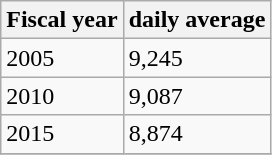<table class="wikitable">
<tr>
<th>Fiscal year</th>
<th>daily average</th>
</tr>
<tr>
<td>2005</td>
<td>9,245</td>
</tr>
<tr>
<td>2010</td>
<td>9,087</td>
</tr>
<tr>
<td>2015</td>
<td>8,874</td>
</tr>
<tr>
</tr>
</table>
